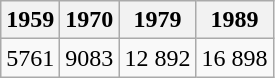<table class="wikitable">
<tr>
<th>1959</th>
<th>1970</th>
<th>1979</th>
<th>1989</th>
</tr>
<tr>
<td>5761</td>
<td>9083</td>
<td>12 892</td>
<td>16 898</td>
</tr>
</table>
